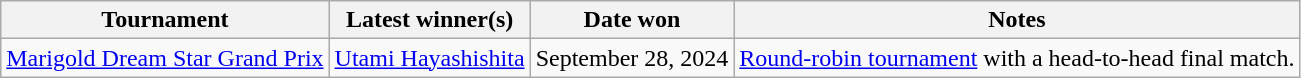<table class="wikitable">
<tr>
<th>Tournament</th>
<th>Latest winner(s)</th>
<th>Date won</th>
<th>Notes</th>
</tr>
<tr>
<td><a href='#'>Marigold Dream Star Grand Prix</a></td>
<td><a href='#'>Utami Hayashishita</a></td>
<td>September 28, 2024</td>
<td><a href='#'>Round-robin tournament</a> with a head-to-head final match.</td>
</tr>
</table>
